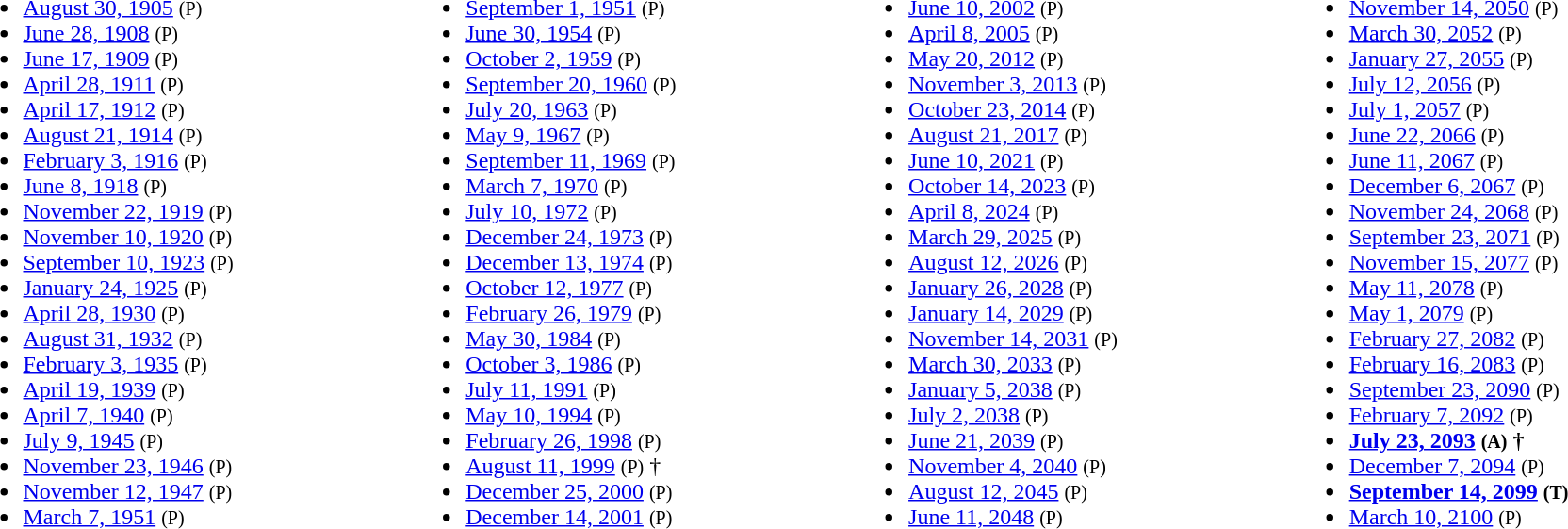<table style="width:100%;">
<tr>
<td><br><ul><li><a href='#'>August 30, 1905</a> <small>(P)</small></li><li><a href='#'>June 28, 1908</a> <small>(P)</small></li><li><a href='#'>June 17, 1909</a> <small>(P)</small></li><li><a href='#'>April 28, 1911</a> <small>(P)</small></li><li><a href='#'>April 17, 1912</a> <small>(P)</small></li><li><a href='#'>August 21, 1914</a> <small>(P)</small></li><li><a href='#'>February 3, 1916</a> <small>(P)</small></li><li><a href='#'>June 8, 1918</a> <small>(P)</small></li><li><a href='#'>November 22, 1919</a> <small>(P)</small></li><li><a href='#'>November 10, 1920</a> <small>(P)</small></li><li><a href='#'>September 10, 1923</a> <small>(P)</small></li><li><a href='#'>January 24, 1925</a> <small>(P)</small></li><li><a href='#'>April 28, 1930</a> <small>(P)</small></li><li><a href='#'>August 31, 1932</a> <small>(P)</small></li><li><a href='#'>February 3, 1935</a> <small>(P)</small></li><li><a href='#'>April 19, 1939</a> <small>(P)</small></li><li><a href='#'>April 7, 1940</a> <small>(P)</small></li><li><a href='#'>July 9, 1945</a> <small>(P)</small></li><li><a href='#'>November 23, 1946</a> <small>(P)</small></li><li><a href='#'>November 12, 1947</a> <small>(P)</small></li><li><a href='#'>March 7, 1951</a> <small>(P)</small></li></ul></td>
<td><br><ul><li><a href='#'>September 1, 1951</a> <small>(P)</small></li><li><a href='#'>June 30, 1954</a> <small>(P)</small></li><li><a href='#'>October 2, 1959</a> <small>(P)</small></li><li><a href='#'>September 20, 1960</a> <small>(P)</small></li><li><a href='#'>July 20, 1963</a> <small>(P)</small></li><li><a href='#'>May 9, 1967</a> <small>(P)</small></li><li><a href='#'>September 11, 1969</a> <small>(P)</small></li><li><a href='#'>March 7, 1970</a> <small>(P)</small></li><li><a href='#'>July 10, 1972</a> <small>(P)</small></li><li><a href='#'>December 24, 1973</a> <small>(P)</small></li><li><a href='#'>December 13, 1974</a> <small>(P)</small></li><li><a href='#'>October 12, 1977</a> <small>(P)</small></li><li><a href='#'>February 26, 1979</a> <small>(P)</small></li><li><a href='#'>May 30, 1984</a> <small>(P)</small></li><li><a href='#'>October 3, 1986</a> <small>(P)</small></li><li><a href='#'>July 11, 1991</a> <small>(P)</small></li><li><a href='#'>May 10, 1994</a> <small>(P)</small></li><li><a href='#'>February 26, 1998</a> <small>(P)</small></li><li><a href='#'>August 11, 1999</a> <small>(P)</small> †</li><li><a href='#'>December 25, 2000</a> <small>(P)</small></li><li><a href='#'>December 14, 2001</a> <small>(P)</small></li></ul></td>
<td><br><ul><li><a href='#'>June 10, 2002</a> <small>(P)</small></li><li><a href='#'>April 8, 2005</a> <small>(P)</small></li><li><a href='#'>May 20, 2012</a> <small>(P)</small></li><li><a href='#'>November 3, 2013</a> <small>(P)</small></li><li><a href='#'>October 23, 2014</a> <small>(P)</small></li><li><a href='#'>August 21, 2017</a> <small>(P)</small></li><li><a href='#'>June 10, 2021</a> <small>(P)</small></li><li><a href='#'>October 14, 2023</a> <small>(P)</small></li><li><a href='#'>April 8, 2024</a> <small>(P)</small></li><li><a href='#'>March 29, 2025</a> <small>(P)</small></li><li> <a href='#'>August 12, 2026</a> <small>(P)</small></li><li><a href='#'>January 26, 2028</a> <small>(P)</small></li><li><a href='#'>January 14, 2029</a> <small>(P)</small></li><li><a href='#'>November 14, 2031</a> <small>(P)</small></li><li><a href='#'>March 30, 2033</a> <small>(P)</small></li><li><a href='#'>January 5, 2038</a> <small>(P)</small></li><li><a href='#'>July 2, 2038</a> <small>(P)</small></li><li><a href='#'>June 21, 2039</a> <small>(P)</small></li><li><a href='#'>November 4, 2040</a> <small>(P)</small></li><li><a href='#'>August 12, 2045</a> <small>(P)</small></li><li><a href='#'>June 11, 2048</a> <small>(P)</small></li></ul></td>
<td><br><ul><li><a href='#'>November 14, 2050</a> <small>(P)</small></li><li><a href='#'>March 30, 2052</a> <small>(P)</small></li><li><a href='#'>January 27, 2055</a> <small>(P)</small></li><li><a href='#'>July 12, 2056</a> <small>(P)</small></li><li><a href='#'>July 1, 2057</a> <small>(P)</small></li><li><a href='#'>June 22, 2066</a> <small>(P)</small></li><li><a href='#'>June 11, 2067</a> <small>(P)</small></li><li><a href='#'>December 6, 2067</a> <small>(P)</small></li><li><a href='#'>November 24, 2068</a> <small>(P)</small></li><li><a href='#'>September 23, 2071</a> <small>(P)</small></li><li><a href='#'>November 15, 2077</a> <small>(P)</small></li><li><a href='#'>May 11, 2078</a> <small>(P)</small></li><li><a href='#'>May 1, 2079</a> <small>(P)</small></li><li><a href='#'>February 27, 2082</a> <small>(P)</small></li><li><a href='#'>February 16, 2083</a> <small>(P)</small></li><li><a href='#'>September 23, 2090</a> <small>(P)</small></li><li><a href='#'>February 7, 2092</a> <small>(P)</small></li><li><strong><a href='#'>July 23, 2093</a> <small>(A)</small> †</strong></li><li><a href='#'>December 7, 2094</a> <small>(P)</small></li><li><strong><a href='#'>September 14, 2099</a> <small>(T)</small></strong></li><li><a href='#'>March 10, 2100</a> <small>(P)</small></li></ul></td>
</tr>
</table>
